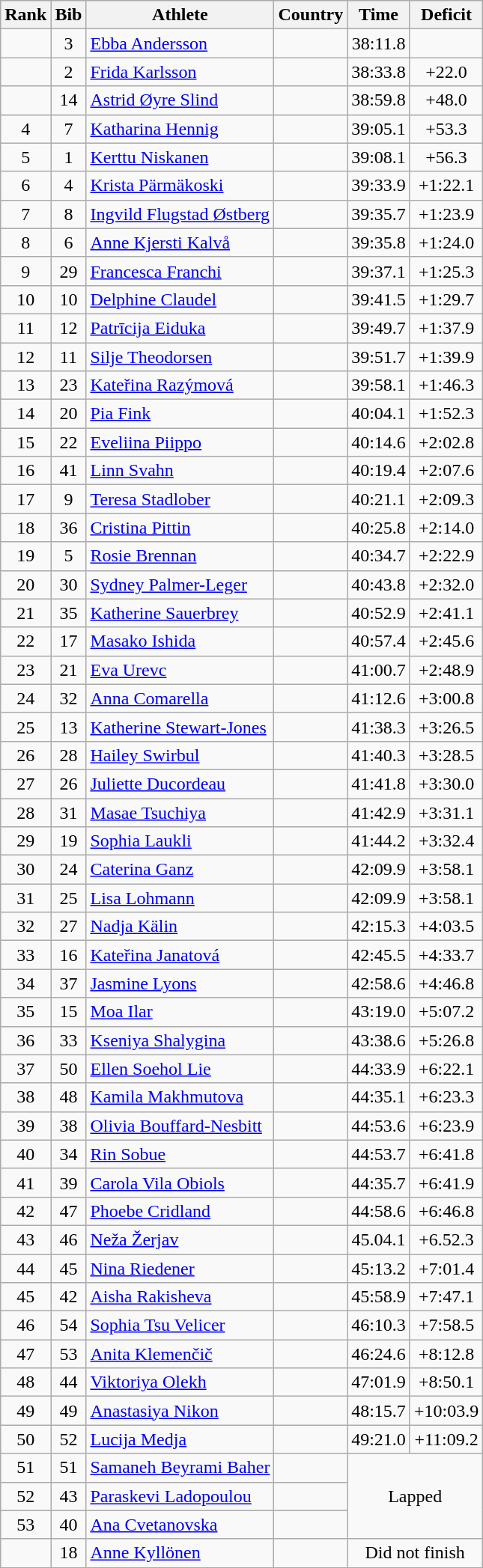<table class="wikitable sortable" style="text-align:center">
<tr>
<th>Rank</th>
<th>Bib</th>
<th>Athlete</th>
<th>Country</th>
<th>Time</th>
<th>Deficit</th>
</tr>
<tr>
<td></td>
<td>3</td>
<td align=left><a href='#'>Ebba Andersson</a></td>
<td align=left></td>
<td>38:11.8</td>
<td></td>
</tr>
<tr>
<td></td>
<td>2</td>
<td align=left><a href='#'>Frida Karlsson</a></td>
<td align=left></td>
<td>38:33.8</td>
<td>+22.0</td>
</tr>
<tr>
<td></td>
<td>14</td>
<td align=left><a href='#'>Astrid Øyre Slind</a></td>
<td align=left></td>
<td>38:59.8</td>
<td>+48.0</td>
</tr>
<tr>
<td>4</td>
<td>7</td>
<td align=left><a href='#'>Katharina Hennig</a></td>
<td align=left></td>
<td>39:05.1</td>
<td>+53.3</td>
</tr>
<tr>
<td>5</td>
<td>1</td>
<td align=left><a href='#'>Kerttu Niskanen</a></td>
<td align=left></td>
<td>39:08.1</td>
<td>+56.3</td>
</tr>
<tr>
<td>6</td>
<td>4</td>
<td align=left><a href='#'>Krista Pärmäkoski</a></td>
<td align=left></td>
<td>39:33.9</td>
<td>+1:22.1</td>
</tr>
<tr>
<td>7</td>
<td>8</td>
<td align=left><a href='#'>Ingvild Flugstad Østberg</a></td>
<td align=left></td>
<td>39:35.7</td>
<td>+1:23.9</td>
</tr>
<tr>
<td>8</td>
<td>6</td>
<td align=left><a href='#'>Anne Kjersti Kalvå</a></td>
<td align=left></td>
<td>39:35.8</td>
<td>+1:24.0</td>
</tr>
<tr>
<td>9</td>
<td>29</td>
<td align=left><a href='#'>Francesca Franchi</a></td>
<td align=left></td>
<td>39:37.1</td>
<td>+1:25.3</td>
</tr>
<tr>
<td>10</td>
<td>10</td>
<td align=left><a href='#'>Delphine Claudel</a></td>
<td align=left></td>
<td>39:41.5</td>
<td>+1:29.7</td>
</tr>
<tr>
<td>11</td>
<td>12</td>
<td align=left><a href='#'>Patrīcija Eiduka</a></td>
<td align=left></td>
<td>39:49.7</td>
<td>+1:37.9</td>
</tr>
<tr>
<td>12</td>
<td>11</td>
<td align=left><a href='#'>Silje Theodorsen</a></td>
<td align=left></td>
<td>39:51.7</td>
<td>+1:39.9</td>
</tr>
<tr>
<td>13</td>
<td>23</td>
<td align=left><a href='#'>Kateřina Razýmová</a></td>
<td align=left></td>
<td>39:58.1</td>
<td>+1:46.3</td>
</tr>
<tr>
<td>14</td>
<td>20</td>
<td align=left><a href='#'>Pia Fink</a></td>
<td align=left></td>
<td>40:04.1</td>
<td>+1:52.3</td>
</tr>
<tr>
<td>15</td>
<td>22</td>
<td align=left><a href='#'>Eveliina Piippo</a></td>
<td align=left></td>
<td>40:14.6</td>
<td>+2:02.8</td>
</tr>
<tr>
<td>16</td>
<td>41</td>
<td align=left><a href='#'>Linn Svahn</a></td>
<td align=left></td>
<td>40:19.4</td>
<td>+2:07.6</td>
</tr>
<tr>
<td>17</td>
<td>9</td>
<td align=left><a href='#'>Teresa Stadlober</a></td>
<td align=left></td>
<td>40:21.1</td>
<td>+2:09.3</td>
</tr>
<tr>
<td>18</td>
<td>36</td>
<td align=left><a href='#'>Cristina Pittin</a></td>
<td align=left></td>
<td>40:25.8</td>
<td>+2:14.0</td>
</tr>
<tr>
<td>19</td>
<td>5</td>
<td align=left><a href='#'>Rosie Brennan</a></td>
<td align=left></td>
<td>40:34.7</td>
<td>+2:22.9</td>
</tr>
<tr>
<td>20</td>
<td>30</td>
<td align=left><a href='#'>Sydney Palmer-Leger</a></td>
<td align=left></td>
<td>40:43.8</td>
<td>+2:32.0</td>
</tr>
<tr>
<td>21</td>
<td>35</td>
<td align=left><a href='#'>Katherine Sauerbrey</a></td>
<td align=left></td>
<td>40:52.9</td>
<td>+2:41.1</td>
</tr>
<tr>
<td>22</td>
<td>17</td>
<td align=left><a href='#'>Masako Ishida</a></td>
<td align=left></td>
<td>40:57.4</td>
<td>+2:45.6</td>
</tr>
<tr>
<td>23</td>
<td>21</td>
<td align=left><a href='#'>Eva Urevc</a></td>
<td align=left></td>
<td>41:00.7</td>
<td>+2:48.9</td>
</tr>
<tr>
<td>24</td>
<td>32</td>
<td align=left><a href='#'>Anna Comarella</a></td>
<td align=left></td>
<td>41:12.6</td>
<td>+3:00.8</td>
</tr>
<tr>
<td>25</td>
<td>13</td>
<td align=left><a href='#'>Katherine Stewart-Jones</a></td>
<td align=left></td>
<td>41:38.3</td>
<td>+3:26.5</td>
</tr>
<tr>
<td>26</td>
<td>28</td>
<td align=left><a href='#'>Hailey Swirbul</a></td>
<td align=left></td>
<td>41:40.3</td>
<td>+3:28.5</td>
</tr>
<tr>
<td>27</td>
<td>26</td>
<td align=left><a href='#'>Juliette Ducordeau</a></td>
<td align=left></td>
<td>41:41.8</td>
<td>+3:30.0</td>
</tr>
<tr>
<td>28</td>
<td>31</td>
<td align=left><a href='#'>Masae Tsuchiya</a></td>
<td align=left></td>
<td>41:42.9</td>
<td>+3:31.1</td>
</tr>
<tr>
<td>29</td>
<td>19</td>
<td align=left><a href='#'>Sophia Laukli</a></td>
<td align=left></td>
<td>41:44.2</td>
<td>+3:32.4</td>
</tr>
<tr>
<td>30</td>
<td>24</td>
<td align=left><a href='#'>Caterina Ganz</a></td>
<td align=left></td>
<td>42:09.9</td>
<td>+3:58.1</td>
</tr>
<tr>
<td>31</td>
<td>25</td>
<td align=left><a href='#'>Lisa Lohmann</a></td>
<td align=left></td>
<td>42:09.9</td>
<td>+3:58.1</td>
</tr>
<tr>
<td>32</td>
<td>27</td>
<td align=left><a href='#'>Nadja Kälin</a></td>
<td align=left></td>
<td>42:15.3</td>
<td>+4:03.5</td>
</tr>
<tr>
<td>33</td>
<td>16</td>
<td align=left><a href='#'>Kateřina Janatová</a></td>
<td align=left></td>
<td>42:45.5</td>
<td>+4:33.7</td>
</tr>
<tr>
<td>34</td>
<td>37</td>
<td align=left><a href='#'>Jasmine Lyons</a></td>
<td align=left></td>
<td>42:58.6</td>
<td>+4:46.8</td>
</tr>
<tr>
<td>35</td>
<td>15</td>
<td align=left><a href='#'>Moa Ilar</a></td>
<td align=left></td>
<td>43:19.0</td>
<td>+5:07.2</td>
</tr>
<tr>
<td>36</td>
<td>33</td>
<td align=left><a href='#'>Kseniya Shalygina</a></td>
<td align=left></td>
<td>43:38.6</td>
<td>+5:26.8</td>
</tr>
<tr>
<td>37</td>
<td>50</td>
<td align=left><a href='#'>Ellen Soehol Lie</a></td>
<td align=left></td>
<td>44:33.9</td>
<td>+6:22.1</td>
</tr>
<tr>
<td>38</td>
<td>48</td>
<td align=left><a href='#'>Kamila Makhmutova</a></td>
<td align=left></td>
<td>44:35.1</td>
<td>+6:23.3</td>
</tr>
<tr>
<td>39</td>
<td>38</td>
<td align=left><a href='#'>Olivia Bouffard-Nesbitt</a></td>
<td align=left></td>
<td>44:53.6</td>
<td>+6:23.9</td>
</tr>
<tr>
<td>40</td>
<td>34</td>
<td align=left><a href='#'>Rin Sobue</a></td>
<td align=left></td>
<td>44:53.7</td>
<td>+6:41.8</td>
</tr>
<tr>
<td>41</td>
<td>39</td>
<td align=left><a href='#'>Carola Vila Obiols</a></td>
<td align=left></td>
<td>44:35.7</td>
<td>+6:41.9</td>
</tr>
<tr>
<td>42</td>
<td>47</td>
<td align=left><a href='#'>Phoebe Cridland</a></td>
<td align=left></td>
<td>44:58.6</td>
<td>+6:46.8</td>
</tr>
<tr>
<td>43</td>
<td>46</td>
<td align=left><a href='#'>Neža Žerjav</a></td>
<td align=left></td>
<td>45.04.1</td>
<td>+6.52.3</td>
</tr>
<tr>
<td>44</td>
<td>45</td>
<td align=left><a href='#'>Nina Riedener</a></td>
<td align=left></td>
<td>45:13.2</td>
<td>+7:01.4</td>
</tr>
<tr>
<td>45</td>
<td>42</td>
<td align=left><a href='#'>Aisha Rakisheva</a></td>
<td align=left></td>
<td>45:58.9</td>
<td>+7:47.1</td>
</tr>
<tr>
<td>46</td>
<td>54</td>
<td align=left><a href='#'>Sophia Tsu Velicer</a></td>
<td align=left></td>
<td>46:10.3</td>
<td>+7:58.5</td>
</tr>
<tr>
<td>47</td>
<td>53</td>
<td align=left><a href='#'>Anita Klemenčič</a></td>
<td align=left></td>
<td>46:24.6</td>
<td>+8:12.8</td>
</tr>
<tr>
<td>48</td>
<td>44</td>
<td align=left><a href='#'>Viktoriya Olekh</a></td>
<td align=left></td>
<td>47:01.9</td>
<td>+8:50.1</td>
</tr>
<tr>
<td>49</td>
<td>49</td>
<td align=left><a href='#'>Anastasiya Nikon</a></td>
<td align=left></td>
<td>48:15.7</td>
<td>+10:03.9</td>
</tr>
<tr>
<td>50</td>
<td>52</td>
<td align=left><a href='#'>Lucija Medja</a></td>
<td align=left></td>
<td>49:21.0</td>
<td>+11:09.2</td>
</tr>
<tr>
<td>51</td>
<td>51</td>
<td align=left><a href='#'>Samaneh Beyrami Baher</a></td>
<td align=left></td>
<td rowspan=3 colspan=2>Lapped</td>
</tr>
<tr>
<td>52</td>
<td>43</td>
<td align=left><a href='#'>Paraskevi Ladopoulou</a></td>
<td align=left></td>
</tr>
<tr>
<td>53</td>
<td>40</td>
<td align=left><a href='#'>Ana Cvetanovska</a></td>
<td align=left></td>
</tr>
<tr>
<td></td>
<td>18</td>
<td align=left><a href='#'>Anne Kyllönen</a></td>
<td align=left></td>
<td colspan=2>Did not finish</td>
</tr>
</table>
